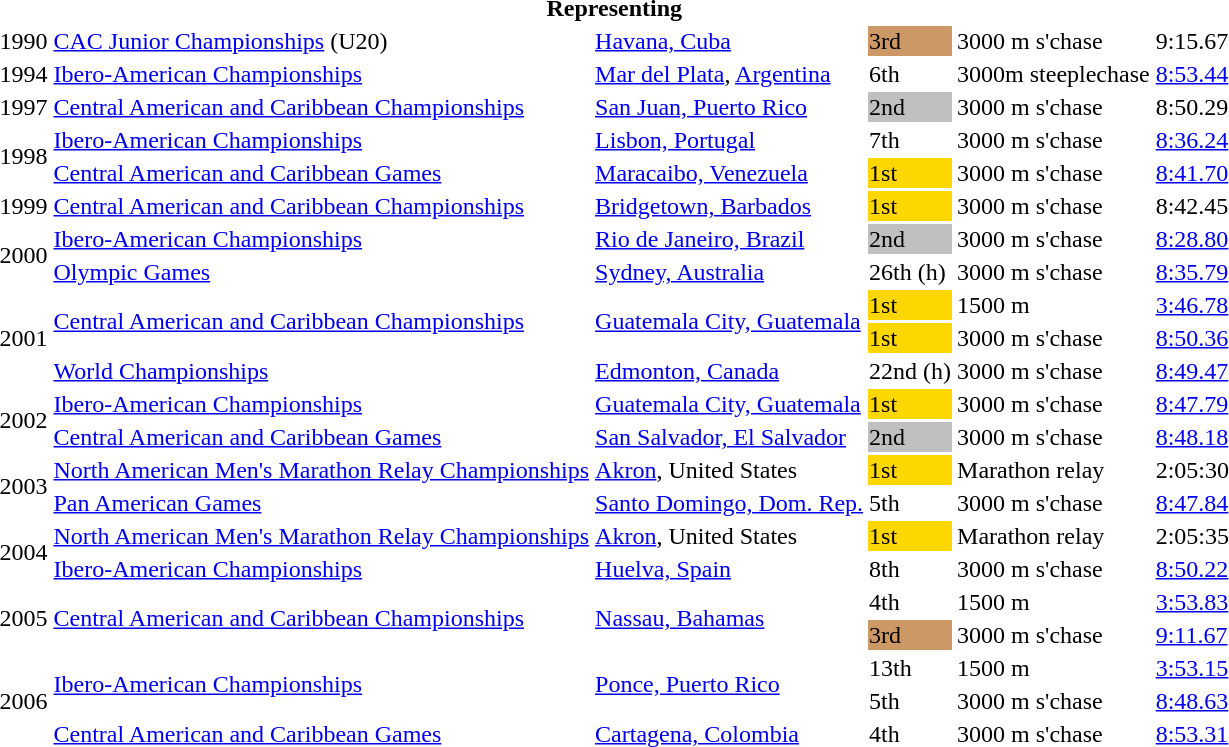<table>
<tr>
<th colspan="6">Representing </th>
</tr>
<tr>
<td>1990</td>
<td><a href='#'>CAC Junior Championships</a> (U20)</td>
<td><a href='#'>Havana, Cuba</a></td>
<td bgcolor=cc9966>3rd</td>
<td>3000 m s'chase</td>
<td>9:15.67</td>
</tr>
<tr>
<td>1994</td>
<td><a href='#'>Ibero-American Championships</a></td>
<td><a href='#'>Mar del Plata</a>, <a href='#'>Argentina</a></td>
<td>6th</td>
<td>3000m steeplechase</td>
<td><a href='#'>8:53.44</a></td>
</tr>
<tr>
<td>1997</td>
<td><a href='#'>Central American and Caribbean Championships</a></td>
<td><a href='#'>San Juan, Puerto Rico</a></td>
<td bgcolor=silver>2nd</td>
<td>3000 m s'chase</td>
<td>8:50.29</td>
</tr>
<tr>
<td rowspan=2>1998</td>
<td><a href='#'>Ibero-American Championships</a></td>
<td><a href='#'>Lisbon, Portugal</a></td>
<td>7th</td>
<td>3000 m s'chase</td>
<td><a href='#'>8:36.24</a></td>
</tr>
<tr>
<td><a href='#'>Central American and Caribbean Games</a></td>
<td><a href='#'>Maracaibo, Venezuela</a></td>
<td bgcolor=gold>1st</td>
<td>3000 m s'chase</td>
<td><a href='#'>8:41.70</a></td>
</tr>
<tr>
<td>1999</td>
<td><a href='#'>Central American and Caribbean Championships</a></td>
<td><a href='#'>Bridgetown, Barbados</a></td>
<td bgcolor=gold>1st</td>
<td>3000 m s'chase</td>
<td>8:42.45</td>
</tr>
<tr>
<td rowspan=2>2000</td>
<td><a href='#'>Ibero-American Championships</a></td>
<td><a href='#'>Rio de Janeiro, Brazil</a></td>
<td bgcolor=silver>2nd</td>
<td>3000 m s'chase</td>
<td><a href='#'>8:28.80</a></td>
</tr>
<tr>
<td><a href='#'>Olympic Games</a></td>
<td><a href='#'>Sydney, Australia</a></td>
<td>26th (h)</td>
<td>3000 m s'chase</td>
<td><a href='#'>8:35.79</a></td>
</tr>
<tr>
<td rowspan=3>2001</td>
<td rowspan=2><a href='#'>Central American and Caribbean Championships</a></td>
<td rowspan=2><a href='#'>Guatemala City, Guatemala</a></td>
<td bgcolor=gold>1st</td>
<td>1500 m</td>
<td><a href='#'>3:46.78</a></td>
</tr>
<tr>
<td bgcolor=gold>1st</td>
<td>3000 m s'chase</td>
<td><a href='#'>8:50.36</a></td>
</tr>
<tr>
<td><a href='#'>World Championships</a></td>
<td><a href='#'>Edmonton, Canada</a></td>
<td>22nd (h)</td>
<td>3000 m s'chase</td>
<td><a href='#'>8:49.47</a></td>
</tr>
<tr>
<td rowspan=2>2002</td>
<td><a href='#'>Ibero-American Championships</a></td>
<td><a href='#'>Guatemala City, Guatemala</a></td>
<td bgcolor=gold>1st</td>
<td>3000 m s'chase</td>
<td><a href='#'>8:47.79</a></td>
</tr>
<tr>
<td><a href='#'>Central American and Caribbean Games</a></td>
<td><a href='#'>San Salvador, El Salvador</a></td>
<td bgcolor=silver>2nd</td>
<td>3000 m s'chase</td>
<td><a href='#'>8:48.18</a></td>
</tr>
<tr>
<td rowspan=2>2003</td>
<td><a href='#'>North American Men's Marathon Relay Championships</a></td>
<td><a href='#'>Akron</a>, United States</td>
<td bgcolor=gold>1st</td>
<td>Marathon relay</td>
<td>2:05:30</td>
</tr>
<tr>
<td><a href='#'>Pan American Games</a></td>
<td><a href='#'>Santo Domingo, Dom. Rep.</a></td>
<td>5th</td>
<td>3000 m s'chase</td>
<td><a href='#'>8:47.84</a></td>
</tr>
<tr>
<td rowspan=2>2004</td>
<td><a href='#'>North American Men's Marathon Relay Championships</a></td>
<td><a href='#'>Akron</a>, United States</td>
<td bgcolor=gold>1st</td>
<td>Marathon relay</td>
<td>2:05:35</td>
</tr>
<tr>
<td><a href='#'>Ibero-American Championships</a></td>
<td><a href='#'>Huelva, Spain</a></td>
<td>8th</td>
<td>3000 m s'chase</td>
<td><a href='#'>8:50.22</a></td>
</tr>
<tr>
<td rowspan=2>2005</td>
<td rowspan=2><a href='#'>Central American and Caribbean Championships</a></td>
<td rowspan=2><a href='#'>Nassau, Bahamas</a></td>
<td>4th</td>
<td>1500 m</td>
<td><a href='#'>3:53.83</a></td>
</tr>
<tr>
<td bgcolor=cc9966>3rd</td>
<td>3000 m s'chase</td>
<td><a href='#'>9:11.67</a></td>
</tr>
<tr>
<td rowspan=3>2006</td>
<td rowspan=2><a href='#'>Ibero-American Championships</a></td>
<td rowspan=2><a href='#'>Ponce, Puerto Rico</a></td>
<td>13th</td>
<td>1500 m</td>
<td><a href='#'>3:53.15</a></td>
</tr>
<tr>
<td>5th</td>
<td>3000 m s'chase</td>
<td><a href='#'>8:48.63</a></td>
</tr>
<tr>
<td><a href='#'>Central American and Caribbean Games</a></td>
<td><a href='#'>Cartagena, Colombia</a></td>
<td>4th</td>
<td>3000 m s'chase</td>
<td><a href='#'>8:53.31</a></td>
</tr>
</table>
